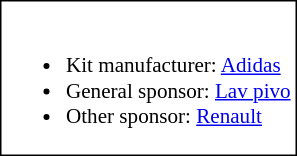<table class="toccolours" style="border: #000000 solid 1px; background: #FFFFFF; font-size: 88%">
<tr>
<td><br><ul><li>Kit manufacturer:  <a href='#'>Adidas</a></li><li>General sponsor:  <a href='#'>Lav pivo</a></li><li>Other sponsor:  <a href='#'>Renault</a></li></ul></td>
</tr>
</table>
